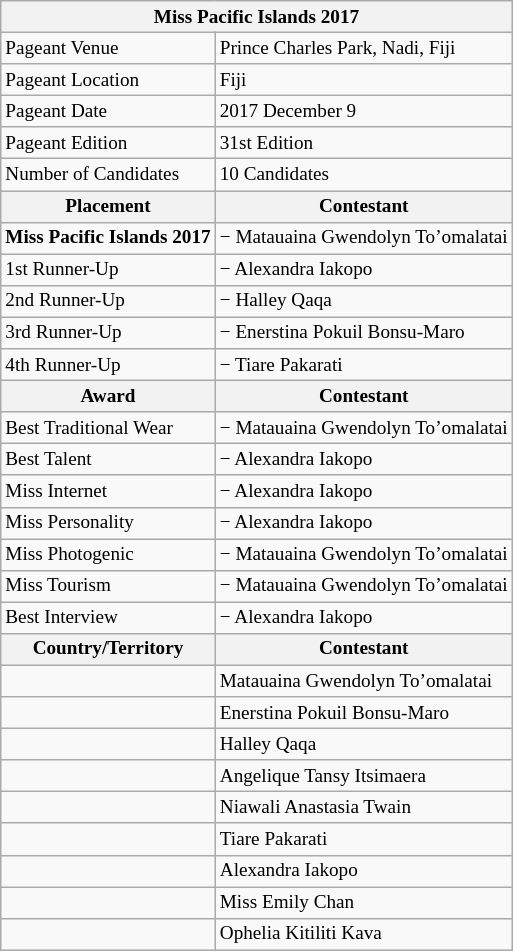<table class="wikitable sortable" style="font-size: 80%;">
<tr>
<th colspan="2"><strong>Miss Pacific Islands 2017</strong></th>
</tr>
<tr>
<td>Pageant Venue</td>
<td>Prince Charles Park, Nadi, Fiji</td>
</tr>
<tr>
<td>Pageant Location</td>
<td>Fiji</td>
</tr>
<tr>
<td>Pageant Date</td>
<td>2017 December 9</td>
</tr>
<tr>
<td>Pageant Edition</td>
<td>31st Edition</td>
</tr>
<tr>
<td>Number of Candidates</td>
<td>10 Candidates</td>
</tr>
<tr>
<th>Placement</th>
<th>Contestant</th>
</tr>
<tr>
<td><strong>Miss Pacific Islands 2017</strong></td>
<td> − Matauaina Gwendolyn To’omalatai</td>
</tr>
<tr>
<td>1st Runner-Up</td>
<td> − Alexandra Iakopo</td>
</tr>
<tr>
<td>2nd Runner-Up</td>
<td> − Halley Qaqa</td>
</tr>
<tr>
<td>3rd Runner-Up</td>
<td> − Enerstina Pokuil Bonsu-Maro</td>
</tr>
<tr>
<td>4th Runner-Up</td>
<td> − Tiare Pakarati</td>
</tr>
<tr>
<th>Award</th>
<th>Contestant</th>
</tr>
<tr>
<td>Best Traditional Wear</td>
<td> − Matauaina Gwendolyn To’omalatai</td>
</tr>
<tr>
<td>Best Talent</td>
<td> − Alexandra Iakopo</td>
</tr>
<tr>
<td>Miss Internet</td>
<td> − Alexandra Iakopo</td>
</tr>
<tr>
<td>Miss Personality</td>
<td> − Alexandra Iakopo</td>
</tr>
<tr>
<td>Miss Photogenic</td>
<td> − Matauaina Gwendolyn To’omalatai</td>
</tr>
<tr>
<td>Miss Tourism</td>
<td> − Matauaina Gwendolyn To’omalatai</td>
</tr>
<tr>
<td>Best Interview</td>
<td> − Alexandra Iakopo</td>
</tr>
<tr>
<th><strong>Country/Territory</strong></th>
<th>Contestant</th>
</tr>
<tr>
<td></td>
<td>Matauaina Gwendolyn To’omalatai</td>
</tr>
<tr>
<td></td>
<td>Enerstina Pokuil Bonsu-Maro</td>
</tr>
<tr>
<td></td>
<td>Halley Qaqa</td>
</tr>
<tr>
<td></td>
<td>Angelique Tansy Itsimaera</td>
</tr>
<tr>
<td></td>
<td>Niawali Anastasia Twain</td>
</tr>
<tr>
<td></td>
<td>Tiare Pakarati</td>
</tr>
<tr>
<td></td>
<td>Alexandra Iakopo</td>
</tr>
<tr>
<td></td>
<td>Miss Emily Chan</td>
</tr>
<tr>
<td></td>
<td>Ophelia Kitiliti Kava</td>
</tr>
</table>
